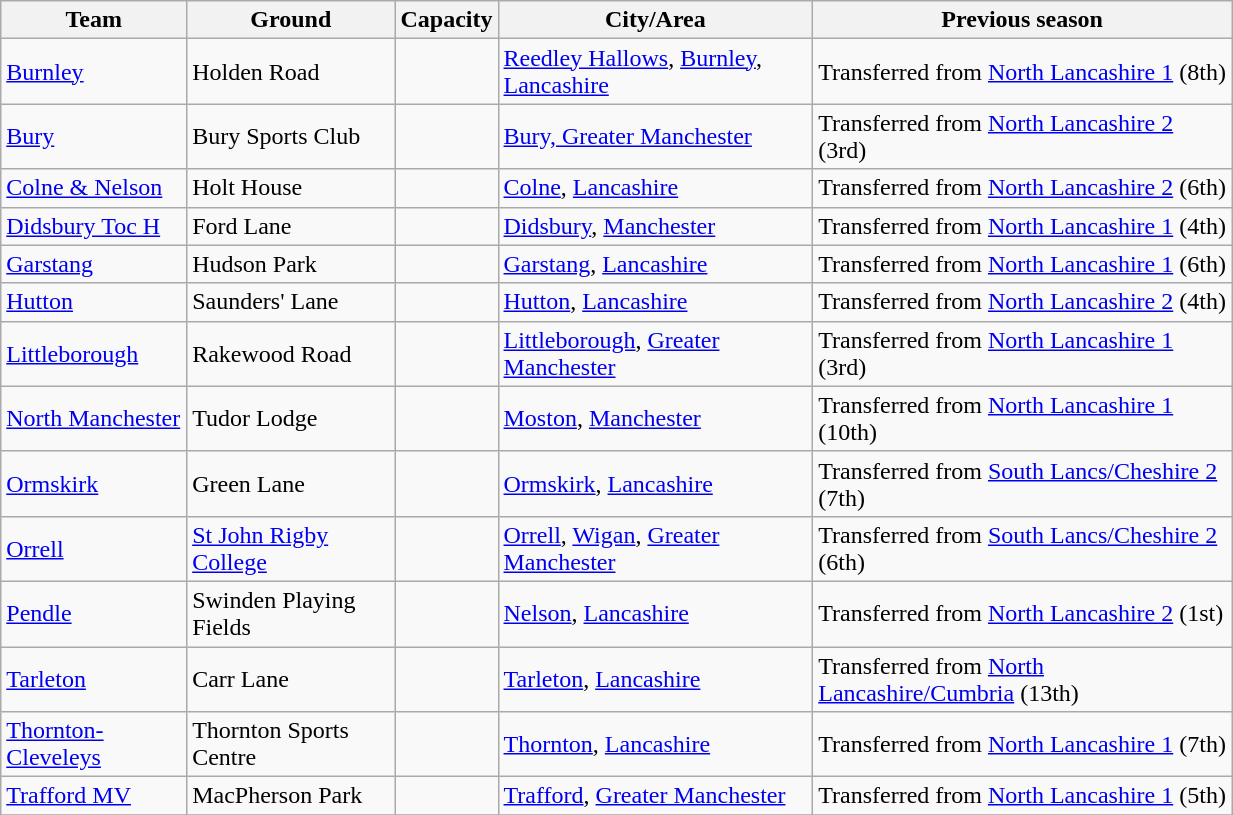<table class="wikitable sortable" width=65%>
<tr>
<th>Team</th>
<th>Ground</th>
<th>Capacity</th>
<th>City/Area</th>
<th>Previous season</th>
</tr>
<tr>
<td><a href='#'>Burnley</a></td>
<td>Holden Road</td>
<td></td>
<td><a href='#'>Reedley Hallows</a>, <a href='#'>Burnley</a>, <a href='#'>Lancashire</a></td>
<td>Transferred from <a href='#'>North Lancashire 1</a> (8th)</td>
</tr>
<tr>
<td><a href='#'>Bury</a></td>
<td>Bury Sports Club</td>
<td></td>
<td><a href='#'>Bury, Greater Manchester</a></td>
<td>Transferred from <a href='#'>North Lancashire 2</a> (3rd)</td>
</tr>
<tr>
<td><a href='#'>Colne & Nelson</a></td>
<td>Holt House</td>
<td></td>
<td><a href='#'>Colne</a>, <a href='#'>Lancashire</a></td>
<td>Transferred from <a href='#'>North Lancashire 2</a> (6th)</td>
</tr>
<tr>
<td><a href='#'>Didsbury Toc H</a></td>
<td>Ford Lane</td>
<td></td>
<td><a href='#'>Didsbury</a>, <a href='#'>Manchester</a></td>
<td>Transferred from <a href='#'>North Lancashire 1</a> (4th)</td>
</tr>
<tr>
<td><a href='#'>Garstang</a></td>
<td>Hudson Park</td>
<td></td>
<td><a href='#'>Garstang</a>, <a href='#'>Lancashire</a></td>
<td>Transferred from <a href='#'>North Lancashire 1</a> (6th)</td>
</tr>
<tr>
<td><a href='#'>Hutton</a></td>
<td>Saunders' Lane</td>
<td></td>
<td><a href='#'>Hutton</a>, <a href='#'>Lancashire</a></td>
<td>Transferred from <a href='#'>North Lancashire 2</a> (4th)</td>
</tr>
<tr>
<td><a href='#'>Littleborough</a></td>
<td>Rakewood Road</td>
<td></td>
<td><a href='#'>Littleborough</a>, <a href='#'>Greater Manchester</a></td>
<td>Transferred from <a href='#'>North Lancashire 1</a> (3rd)</td>
</tr>
<tr>
<td><a href='#'>North Manchester</a></td>
<td>Tudor Lodge</td>
<td></td>
<td><a href='#'>Moston</a>, <a href='#'>Manchester</a></td>
<td>Transferred from <a href='#'>North Lancashire 1</a> (10th)</td>
</tr>
<tr>
<td><a href='#'>Ormskirk</a></td>
<td>Green Lane</td>
<td></td>
<td><a href='#'>Ormskirk</a>, <a href='#'>Lancashire</a></td>
<td>Transferred from <a href='#'>South Lancs/Cheshire 2</a> (7th)</td>
</tr>
<tr>
<td><a href='#'>Orrell</a></td>
<td><a href='#'>St John Rigby College</a></td>
<td></td>
<td><a href='#'>Orrell</a>, <a href='#'>Wigan</a>, <a href='#'>Greater Manchester</a></td>
<td>Transferred from <a href='#'>South Lancs/Cheshire 2</a> (6th)</td>
</tr>
<tr>
<td><a href='#'>Pendle</a></td>
<td>Swinden Playing Fields</td>
<td></td>
<td><a href='#'>Nelson</a>, <a href='#'>Lancashire</a></td>
<td>Transferred from <a href='#'>North Lancashire 2</a> (1st)</td>
</tr>
<tr>
<td><a href='#'>Tarleton</a></td>
<td>Carr Lane</td>
<td></td>
<td><a href='#'>Tarleton</a>, <a href='#'>Lancashire</a></td>
<td>Transferred from <a href='#'>North Lancashire/Cumbria</a> (13th)</td>
</tr>
<tr>
<td><a href='#'>Thornton-Cleveleys</a></td>
<td>Thornton Sports Centre</td>
<td></td>
<td><a href='#'>Thornton</a>, <a href='#'>Lancashire</a></td>
<td>Transferred from <a href='#'>North Lancashire 1</a> (7th)</td>
</tr>
<tr>
<td><a href='#'>Trafford MV</a></td>
<td>MacPherson Park</td>
<td></td>
<td><a href='#'>Trafford</a>, <a href='#'>Greater Manchester</a></td>
<td>Transferred from <a href='#'>North Lancashire 1</a> (5th)</td>
</tr>
<tr>
</tr>
</table>
